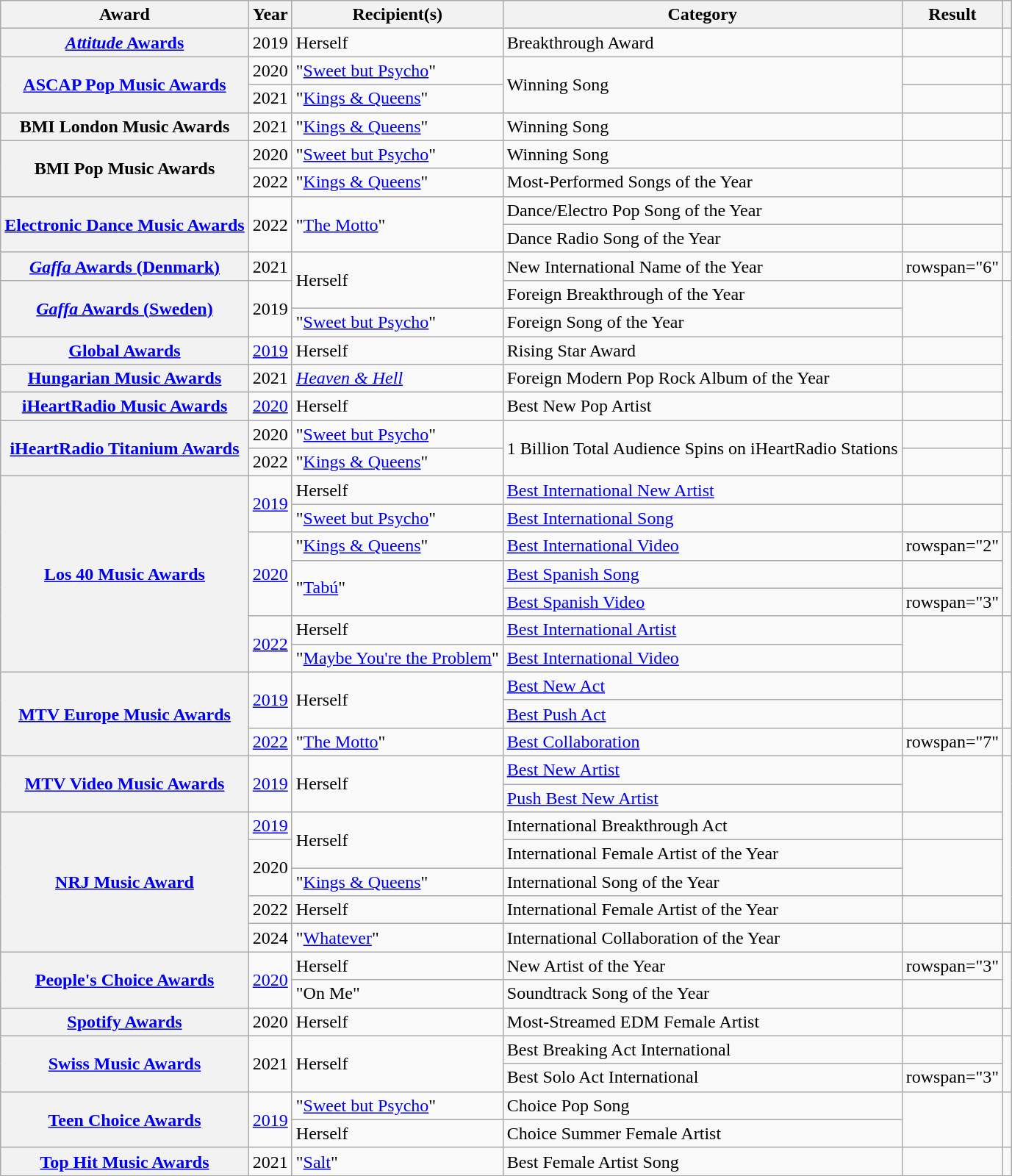<table class="wikitable sortable plainrowheaders">
<tr>
<th scope="col">Award</th>
<th scope="col">Year</th>
<th scope="col">Recipient(s)</th>
<th scope="col">Category</th>
<th scope="col">Result</th>
<th scope="col" class="unsortable"></th>
</tr>
<tr>
<th scope="row"><a href='#'><em>Attitude</em> Awards</a></th>
<td>2019</td>
<td>Herself</td>
<td>Breakthrough Award</td>
<td></td>
<td></td>
</tr>
<tr>
<th scope="row" rowspan="2"><a href='#'>ASCAP Pop Music Awards</a></th>
<td>2020</td>
<td>"<a href='#'>Sweet but Psycho</a>"</td>
<td rowspan="2">Winning Song</td>
<td></td>
<td></td>
</tr>
<tr>
<td>2021</td>
<td>"<a href='#'>Kings & Queens</a>"</td>
<td></td>
<td></td>
</tr>
<tr>
<th scope="row">BMI London Music Awards</th>
<td>2021</td>
<td>"<a href='#'>Kings & Queens</a>"</td>
<td>Winning Song</td>
<td></td>
<td></td>
</tr>
<tr>
<th scope="row" rowspan="2">BMI Pop Music Awards</th>
<td>2020</td>
<td>"<a href='#'>Sweet but Psycho</a>"</td>
<td>Winning Song</td>
<td></td>
<td></td>
</tr>
<tr>
<td>2022</td>
<td>"<a href='#'>Kings & Queens</a>"</td>
<td>Most-Performed Songs of the Year</td>
<td></td>
<td></td>
</tr>
<tr>
<th scope="row" rowspan="2"><a href='#'>Electronic Dance Music Awards</a></th>
<td rowspan="2">2022</td>
<td rowspan="2">"<a href='#'>The Motto</a>" </td>
<td>Dance/Electro Pop Song of the Year</td>
<td></td>
<td rowspan="2"></td>
</tr>
<tr>
<td Dance Radio Song of the Year>Dance Radio Song of the Year</td>
<td></td>
</tr>
<tr>
<th scope="row"><a href='#'><em>Gaffa</em> Awards (Denmark)</a></th>
<td>2021</td>
<td rowspan="2">Herself</td>
<td>New International Name of the Year</td>
<td>rowspan="6" </td>
<td></td>
</tr>
<tr>
<th scope="row" rowspan="2"><a href='#'><em>Gaffa</em> Awards (Sweden)</a></th>
<td rowspan="2">2019</td>
<td>Foreign Breakthrough of the Year</td>
<td rowspan="2"></td>
</tr>
<tr>
<td>"<a href='#'>Sweet but Psycho</a>"</td>
<td>Foreign Song of the Year</td>
</tr>
<tr>
<th scope="row"><a href='#'>Global Awards</a></th>
<td><a href='#'>2019</a></td>
<td>Herself</td>
<td>Rising Star Award</td>
<td></td>
</tr>
<tr>
<th scope="row"><a href='#'>Hungarian Music Awards</a></th>
<td>2021</td>
<td><em><a href='#'>Heaven & Hell</a></em></td>
<td>Foreign Modern Pop Rock Album of the Year</td>
<td></td>
</tr>
<tr>
<th scope="row"><a href='#'>iHeartRadio Music Awards</a></th>
<td><a href='#'>2020</a></td>
<td>Herself</td>
<td>Best New Pop Artist</td>
<td></td>
</tr>
<tr>
<th rowspan="2" scope="row"><a href='#'>iHeartRadio Titanium Awards</a></th>
<td>2020</td>
<td>"<a href='#'>Sweet but Psycho</a>"</td>
<td rowspan="2">1 Billion Total Audience Spins on iHeartRadio Stations</td>
<td></td>
<td></td>
</tr>
<tr>
<td>2022</td>
<td>"<a href='#'>Kings & Queens</a>"</td>
<td></td>
<td></td>
</tr>
<tr>
<th scope="row" rowspan="7"><a href='#'>Los 40 Music Awards</a></th>
<td rowspan="2"><a href='#'>2019</a></td>
<td>Herself</td>
<td><a href='#'>Best International New Artist</a></td>
<td></td>
<td rowspan="2"></td>
</tr>
<tr>
<td>"<a href='#'>Sweet but Psycho</a>"</td>
<td><a href='#'>Best International Song</a></td>
<td></td>
</tr>
<tr>
<td rowspan="3"><a href='#'>2020</a></td>
<td>"<a href='#'>Kings & Queens</a>"</td>
<td><a href='#'>Best International Video</a></td>
<td>rowspan="2" </td>
<td rowspan="3"></td>
</tr>
<tr>
<td rowspan="2">"<a href='#'>Tabú</a>" </td>
<td><a href='#'>Best Spanish Song</a></td>
</tr>
<tr>
<td><a href='#'>Best Spanish Video</a></td>
<td>rowspan="3" </td>
</tr>
<tr>
<td rowspan="2"><a href='#'>2022</a></td>
<td>Herself</td>
<td><a href='#'>Best International Artist</a></td>
<td rowspan="2"></td>
</tr>
<tr>
<td>"<a href='#'>Maybe You're the Problem</a>"</td>
<td><a href='#'>Best International Video</a></td>
</tr>
<tr>
<th scope="row" rowspan="3"><a href='#'>MTV Europe Music Awards</a></th>
<td rowspan="2"><a href='#'>2019</a></td>
<td rowspan="2">Herself</td>
<td><a href='#'>Best New Act</a></td>
<td></td>
<td rowspan="2"></td>
</tr>
<tr>
<td><a href='#'>Best Push Act</a></td>
<td></td>
</tr>
<tr>
<td><a href='#'>2022</a></td>
<td>"<a href='#'>The Motto</a>" </td>
<td><a href='#'>Best Collaboration</a></td>
<td>rowspan="7" </td>
<td></td>
</tr>
<tr>
<th scope="row" rowspan="2"><a href='#'>MTV Video Music Awards</a></th>
<td rowspan="2"><a href='#'>2019</a></td>
<td rowspan="2">Herself</td>
<td><a href='#'>Best New Artist</a></td>
<td rowspan="2"></td>
</tr>
<tr>
<td><a href='#'>Push Best New Artist</a></td>
</tr>
<tr>
<th rowspan="5" scope="row"><a href='#'>NRJ Music Award</a></th>
<td><a href='#'>2019</a></td>
<td rowspan="2">Herself</td>
<td>International Breakthrough Act</td>
<td></td>
</tr>
<tr>
<td rowspan="2">2020</td>
<td>International Female Artist of the Year</td>
<td rowspan="2"></td>
</tr>
<tr>
<td>"<a href='#'>Kings & Queens</a>"</td>
<td>International Song of the Year</td>
</tr>
<tr>
<td>2022</td>
<td>Herself</td>
<td>International Female Artist of the Year</td>
<td></td>
</tr>
<tr>
<td>2024</td>
<td>"<a href='#'>Whatever</a>"</td>
<td>International Collaboration of the Year</td>
<td></td>
<td></td>
</tr>
<tr>
<th rowspan="2" scope="row"><a href='#'>People's Choice Awards</a></th>
<td rowspan="2"><a href='#'>2020</a></td>
<td>Herself</td>
<td>New Artist of the Year</td>
<td>rowspan="3" </td>
<td rowspan="2"></td>
</tr>
<tr>
<td>"On Me" </td>
<td>Soundtrack Song of the Year</td>
</tr>
<tr>
<th scope="row"><a href='#'>Spotify Awards</a></th>
<td>2020</td>
<td>Herself</td>
<td>Most-Streamed EDM Female Artist</td>
<td></td>
</tr>
<tr>
<th rowspan="2" scope="row"><a href='#'>Swiss Music Awards</a></th>
<td rowspan="2">2021</td>
<td rowspan="2">Herself</td>
<td>Best Breaking Act International</td>
<td></td>
<td rowspan="2"></td>
</tr>
<tr>
<td>Best Solo Act International</td>
<td>rowspan="3" </td>
</tr>
<tr>
<th scope="row" rowspan="2"><a href='#'>Teen Choice Awards</a></th>
<td rowspan="2"><a href='#'>2019</a></td>
<td>"<a href='#'>Sweet but Psycho</a>"</td>
<td>Choice Pop Song</td>
<td rowspan="2"></td>
</tr>
<tr>
<td>Herself</td>
<td>Choice Summer Female Artist</td>
</tr>
<tr>
<th scope="row"><a href='#'>Top Hit Music Awards</a></th>
<td>2021</td>
<td>"<a href='#'>Salt</a>"</td>
<td>Best Female Artist Song</td>
<td></td>
<td></td>
</tr>
<tr>
</tr>
</table>
